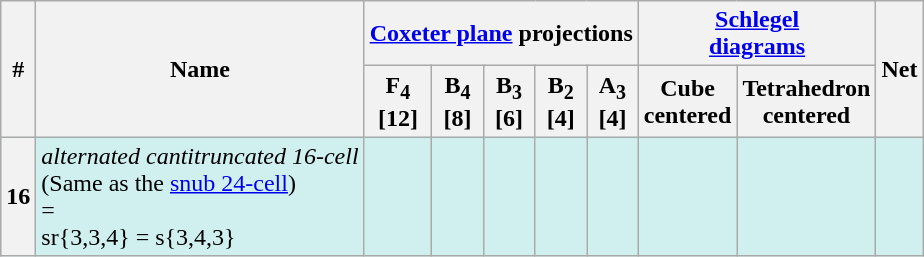<table class="wikitable">
<tr>
<th rowspan=2>#</th>
<th rowspan=2>Name</th>
<th colspan=5><a href='#'>Coxeter plane</a> projections</th>
<th colspan=2><a href='#'>Schlegel<br>diagrams</a></th>
<th rowspan=2>Net</th>
</tr>
<tr>
<th>F<sub>4</sub><br>[12]</th>
<th>B<sub>4</sub><br>[8]</th>
<th>B<sub>3</sub><br>[6]</th>
<th>B<sub>2</sub><br>[4]</th>
<th>A<sub>3</sub><br>[4]</th>
<th>Cube<br>centered</th>
<th>Tetrahedron<br>centered</th>
</tr>
<tr BGCOLOR="#d0f0f0">
<th>16</th>
<td><em>alternated cantitruncated 16-cell</em><br>(Same as the <a href='#'>snub 24-cell</a>)<br> = <br>sr{3,3,4} = s{3,4,3}</td>
<td></td>
<td></td>
<td></td>
<td></td>
<td></td>
<td></td>
<td></td>
<td></td>
</tr>
</table>
